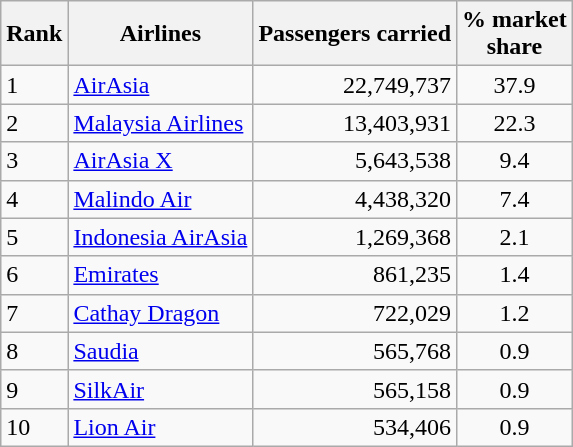<table class="wikitable sortable">
<tr>
<th>Rank</th>
<th>Airlines</th>
<th>Passengers carried</th>
<th>% market<br>share</th>
</tr>
<tr>
<td>1</td>
<td><a href='#'>AirAsia</a></td>
<td style="text-align:right;">22,749,737</td>
<td style="text-align:center;">37.9</td>
</tr>
<tr>
<td>2</td>
<td><a href='#'>Malaysia Airlines</a></td>
<td style="text-align:right;">13,403,931</td>
<td style="text-align:center;">22.3</td>
</tr>
<tr>
<td>3</td>
<td><a href='#'>AirAsia X</a></td>
<td style="text-align:right;">5,643,538</td>
<td style="text-align:center;">9.4</td>
</tr>
<tr>
<td>4</td>
<td><a href='#'>Malindo Air</a></td>
<td style="text-align:right;">4,438,320</td>
<td style="text-align:center;">7.4</td>
</tr>
<tr>
<td>5</td>
<td><a href='#'>Indonesia AirAsia</a></td>
<td style="text-align:right;">1,269,368</td>
<td style="text-align:center;">2.1</td>
</tr>
<tr>
<td>6</td>
<td><a href='#'>Emirates</a></td>
<td style="text-align:right;">861,235</td>
<td style="text-align:center;">1.4</td>
</tr>
<tr>
<td>7</td>
<td><a href='#'>Cathay Dragon</a></td>
<td style="text-align:right;">722,029</td>
<td style="text-align:center;">1.2</td>
</tr>
<tr>
<td>8</td>
<td><a href='#'>Saudia</a></td>
<td style="text-align:right;">565,768</td>
<td style="text-align:center;">0.9</td>
</tr>
<tr>
<td>9</td>
<td><a href='#'>SilkAir</a></td>
<td style="text-align:right;">565,158</td>
<td style="text-align:center;">0.9</td>
</tr>
<tr>
<td>10</td>
<td><a href='#'>Lion Air</a></td>
<td style="text-align:right;">534,406</td>
<td style="text-align:center;">0.9</td>
</tr>
</table>
